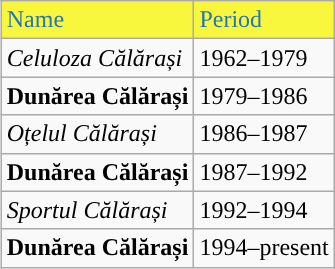<table class="wikitable" style="text-align: left" align="right">
<tr>
<td style="background:#f8f73e;color:#2377b7;">Name</td>
<td style="background:#f8f73e;color:#2377b7;">Period</td>
</tr>
<tr>
<td align=left><em>Celuloza Călărași</em></td>
<td>1962–1979</td>
</tr>
<tr>
<td align=left><strong>Dunărea Călărași</strong></td>
<td>1979–1986</td>
</tr>
<tr>
<td align=left><em>Oțelul Călărași</em></td>
<td>1986–1987</td>
</tr>
<tr>
<td align=left><strong>Dunărea Călărași</strong></td>
<td>1987–1992</td>
</tr>
<tr>
<td align=left><em>Sportul Călărași</em></td>
<td>1992–1994</td>
</tr>
<tr>
<td align=left><strong>Dunărea Călărași</strong></td>
<td>1994–present</td>
</tr>
</table>
